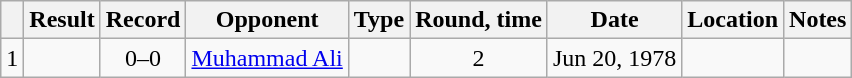<table class="wikitable" style="text-align:center">
<tr>
<th></th>
<th>Result</th>
<th>Record</th>
<th>Opponent</th>
<th>Type</th>
<th>Round, time</th>
<th>Date</th>
<th>Location</th>
<th>Notes</th>
</tr>
<tr>
<td>1</td>
<td></td>
<td>0–0 </td>
<td style="text-align:left;"> <a href='#'>Muhammad Ali</a></td>
<td></td>
<td>2</td>
<td>Jun 20, 1978</td>
<td style="text-align:left;"> </td>
<td style="text-align:left;"></td>
</tr>
</table>
